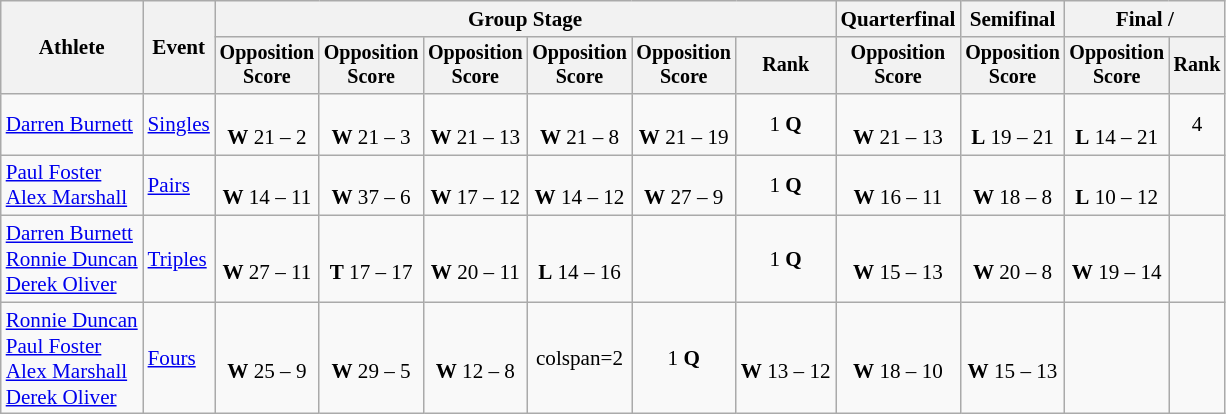<table class="wikitable" style="font-size:88%">
<tr>
<th rowspan=2>Athlete</th>
<th rowspan=2>Event</th>
<th colspan=6>Group Stage</th>
<th>Quarterfinal</th>
<th>Semifinal</th>
<th colspan=2>Final / </th>
</tr>
<tr style="font-size:95%">
<th>Opposition<br>Score</th>
<th>Opposition<br>Score</th>
<th>Opposition<br>Score</th>
<th>Opposition<br>Score</th>
<th>Opposition<br>Score</th>
<th>Rank</th>
<th>Opposition<br>Score</th>
<th>Opposition<br>Score</th>
<th>Opposition<br>Score</th>
<th>Rank</th>
</tr>
<tr align=center>
<td align=left><a href='#'>Darren Burnett</a></td>
<td align=left><a href='#'>Singles</a></td>
<td><br><strong>W</strong> 21 – 2</td>
<td><br><strong>W</strong> 21 – 3</td>
<td><br><strong>W</strong> 21 – 13</td>
<td><br><strong>W</strong> 21 – 8</td>
<td><br><strong>W</strong> 21 – 19</td>
<td>1 <strong>Q</strong></td>
<td><br><strong>W</strong> 21 – 13</td>
<td><br><strong>L</strong> 19 – 21</td>
<td><br><strong>L</strong> 14 – 21</td>
<td>4</td>
</tr>
<tr align=center>
<td align=left><a href='#'>Paul Foster</a><br><a href='#'>Alex Marshall</a></td>
<td align=left><a href='#'>Pairs</a></td>
<td><br><strong>W</strong> 14 – 11</td>
<td><br><strong>W</strong> 37 – 6</td>
<td><br><strong>W</strong> 17 – 12</td>
<td><br><strong>W</strong> 14 – 12</td>
<td><br><strong>W</strong> 27 – 9</td>
<td>1 <strong>Q</strong></td>
<td><br><strong>W</strong> 16 – 11</td>
<td><br><strong>W</strong> 18 – 8</td>
<td><br><strong>L</strong> 10 – 12</td>
<td></td>
</tr>
<tr align=center>
<td align=left><a href='#'>Darren Burnett</a><br><a href='#'>Ronnie Duncan</a><br><a href='#'>Derek Oliver</a></td>
<td align=left><a href='#'>Triples</a></td>
<td><br><strong>W</strong> 27 – 11</td>
<td><br><strong>T</strong> 17 – 17</td>
<td><br><strong>W</strong> 20 – 11</td>
<td><br><strong>L</strong> 14 – 16</td>
<td></td>
<td>1 <strong>Q</strong></td>
<td><br><strong>W</strong> 15 – 13</td>
<td><br><strong>W</strong> 20 – 8</td>
<td><br><strong>W</strong> 19 – 14</td>
<td></td>
</tr>
<tr align=center>
<td align=left><a href='#'>Ronnie Duncan</a><br><a href='#'>Paul Foster</a><br><a href='#'>Alex Marshall</a><br><a href='#'>Derek Oliver</a></td>
<td align=left><a href='#'>Fours</a></td>
<td><br><strong>W</strong> 25 – 9</td>
<td><br><strong>W</strong> 29 – 5</td>
<td><br><strong>W</strong> 12 – 8</td>
<td>colspan=2 </td>
<td>1 <strong>Q</strong></td>
<td><br><strong>W</strong> 13 – 12</td>
<td><br><strong>W</strong> 18 – 10</td>
<td><br><strong>W</strong> 15 – 13</td>
<td></td>
</tr>
</table>
